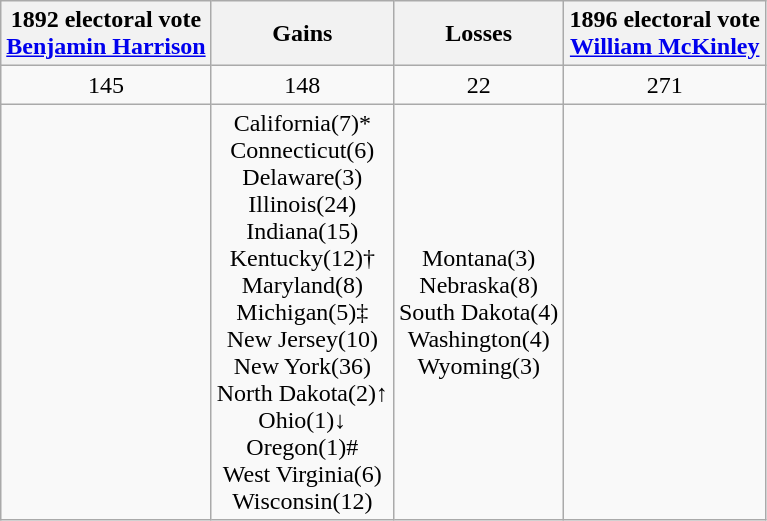<table class="wikitable" style="text-align:center">
<tr>
<th>1892 electoral vote<br><a href='#'>Benjamin Harrison</a></th>
<th>Gains</th>
<th>Losses</th>
<th>1896 electoral vote<br><a href='#'>William McKinley</a></th>
</tr>
<tr>
<td>145</td>
<td> 148</td>
<td> 22</td>
<td>271</td>
</tr>
<tr>
<td></td>
<td>California(7)*<br>Connecticut(6)<br>Delaware(3)<br>Illinois(24)<br>Indiana(15)<br>Kentucky(12)†<br>Maryland(8)<br>Michigan(5)‡<br>New Jersey(10)<br>New York(36)<br>North Dakota(2)↑<br>Ohio(1)↓<br>Oregon(1)#<br>West Virginia(6)<br>Wisconsin(12)</td>
<td>Montana(3)<br>Nebraska(8)<br>South Dakota(4)<br>Washington(4)<br>Wyoming(3)</td>
<td></td>
</tr>
</table>
